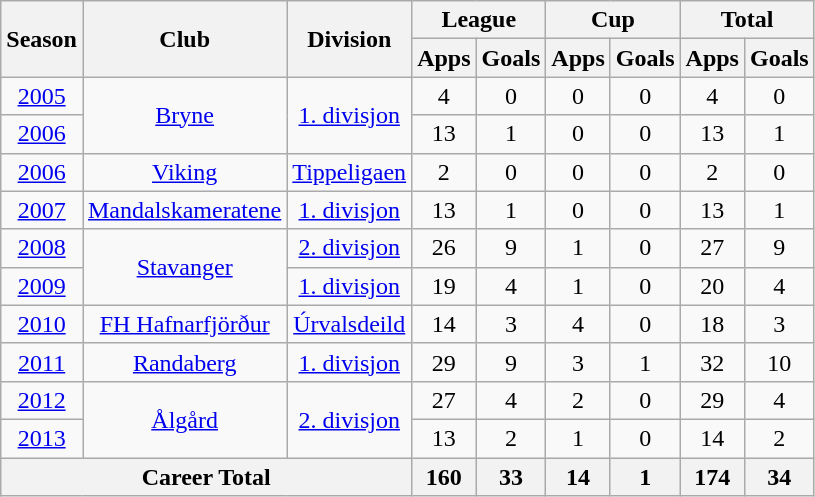<table class="wikitable" style="text-align: center;">
<tr>
<th rowspan="2">Season</th>
<th rowspan="2">Club</th>
<th rowspan="2">Division</th>
<th colspan="2">League</th>
<th colspan="2">Cup</th>
<th colspan="2">Total</th>
</tr>
<tr>
<th>Apps</th>
<th>Goals</th>
<th>Apps</th>
<th>Goals</th>
<th>Apps</th>
<th>Goals</th>
</tr>
<tr>
<td><a href='#'>2005</a></td>
<td rowspan="2" valign="center"><a href='#'>Bryne</a></td>
<td rowspan="2" valign="center"><a href='#'>1. divisjon</a></td>
<td>4</td>
<td>0</td>
<td>0</td>
<td>0</td>
<td>4</td>
<td>0</td>
</tr>
<tr>
<td><a href='#'>2006</a></td>
<td>13</td>
<td>1</td>
<td>0</td>
<td>0</td>
<td>13</td>
<td>1</td>
</tr>
<tr>
<td><a href='#'>2006</a></td>
<td rowspan="1" valign="center"><a href='#'>Viking</a></td>
<td rowspan="1" valign="center"><a href='#'>Tippeligaen</a></td>
<td>2</td>
<td>0</td>
<td>0</td>
<td>0</td>
<td>2</td>
<td>0</td>
</tr>
<tr>
<td><a href='#'>2007</a></td>
<td rowspan="1" valign="center"><a href='#'>Mandalskameratene</a></td>
<td rowspan="1" valign="center"><a href='#'>1. divisjon</a></td>
<td>13</td>
<td>1</td>
<td>0</td>
<td>0</td>
<td>13</td>
<td>1</td>
</tr>
<tr>
<td><a href='#'>2008</a></td>
<td rowspan="2" valign="center"><a href='#'>Stavanger</a></td>
<td rowspan="1" valign="center"><a href='#'>2. divisjon</a></td>
<td>26</td>
<td>9</td>
<td>1</td>
<td>0</td>
<td>27</td>
<td>9</td>
</tr>
<tr>
<td><a href='#'>2009</a></td>
<td rowspan="1" valign="center"><a href='#'>1. divisjon</a></td>
<td>19</td>
<td>4</td>
<td>1</td>
<td>0</td>
<td>20</td>
<td>4</td>
</tr>
<tr>
<td><a href='#'>2010</a></td>
<td rowspan="1" valign="center"><a href='#'>FH Hafnarfjörður</a></td>
<td rowspan="1" valign="center"><a href='#'>Úrvalsdeild</a></td>
<td>14</td>
<td>3</td>
<td>4</td>
<td>0</td>
<td>18</td>
<td>3</td>
</tr>
<tr>
<td><a href='#'>2011</a></td>
<td rowspan="1" valign="center"><a href='#'>Randaberg</a></td>
<td rowspan="1" valign="center"><a href='#'>1. divisjon</a></td>
<td>29</td>
<td>9</td>
<td>3</td>
<td>1</td>
<td>32</td>
<td>10</td>
</tr>
<tr>
<td><a href='#'>2012</a></td>
<td rowspan="2" valign="center"><a href='#'>Ålgård</a></td>
<td rowspan="2" valign="center"><a href='#'>2. divisjon</a></td>
<td>27</td>
<td>4</td>
<td>2</td>
<td>0</td>
<td>29</td>
<td>4</td>
</tr>
<tr>
<td><a href='#'>2013</a></td>
<td>13</td>
<td>2</td>
<td>1</td>
<td>0</td>
<td>14</td>
<td>2</td>
</tr>
<tr>
<th colspan="3">Career Total</th>
<th>160</th>
<th>33</th>
<th>14</th>
<th>1</th>
<th>174</th>
<th>34</th>
</tr>
</table>
